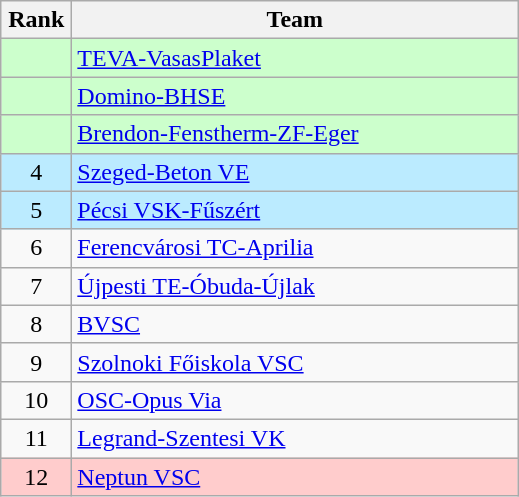<table class="wikitable">
<tr>
<th width=40>Rank</th>
<th width=290>Team</th>
</tr>
<tr bgcolor=#ccffcc>
<td align="center"></td>
<td align="left"><a href='#'>TEVA-VasasPlaket</a></td>
</tr>
<tr bgcolor=#ccffcc>
<td align="center"></td>
<td align="left"><a href='#'>Domino-BHSE</a></td>
</tr>
<tr bgcolor=#ccffcc>
<td align="center"></td>
<td align="left"><a href='#'>Brendon-Fenstherm-ZF-Eger</a></td>
</tr>
<tr bgcolor=#bbebff>
<td align="center">4</td>
<td align="left"><a href='#'>Szeged-Beton VE</a></td>
</tr>
<tr bgcolor=#bbebff>
<td align="center">5</td>
<td align="left"><a href='#'>Pécsi VSK-Fűszért</a></td>
</tr>
<tr>
<td align="center">6</td>
<td align="left"><a href='#'>Ferencvárosi TC-Aprilia</a></td>
</tr>
<tr>
<td align="center">7</td>
<td align="left"><a href='#'>Újpesti TE-Óbuda-Újlak</a></td>
</tr>
<tr>
<td align="center">8</td>
<td align="left"><a href='#'>BVSC</a></td>
</tr>
<tr>
<td align="center">9</td>
<td align="left"><a href='#'>Szolnoki Főiskola VSC</a></td>
</tr>
<tr>
<td align="center">10</td>
<td align="left"><a href='#'>OSC-Opus Via</a></td>
</tr>
<tr>
<td align="center">11</td>
<td align="left"><a href='#'>Legrand-Szentesi VK</a></td>
</tr>
<tr bgcolor=#ffcccc>
<td align="center">12</td>
<td align="left"><a href='#'>Neptun VSC</a></td>
</tr>
</table>
